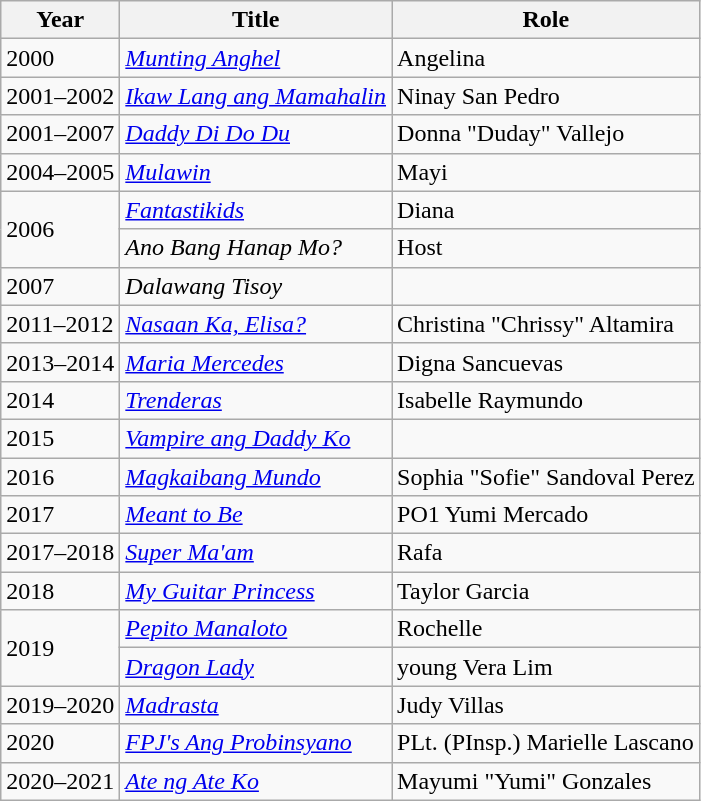<table class="wikitable">
<tr>
<th>Year</th>
<th>Title</th>
<th>Role</th>
</tr>
<tr>
<td>2000</td>
<td><em><a href='#'>Munting Anghel</a></em></td>
<td>Angelina</td>
</tr>
<tr>
<td>2001–2002</td>
<td><em><a href='#'>Ikaw Lang ang Mamahalin</a></em></td>
<td>Ninay San Pedro</td>
</tr>
<tr>
<td>2001–2007</td>
<td><em><a href='#'>Daddy Di Do Du</a></em></td>
<td>Donna "Duday" Vallejo</td>
</tr>
<tr>
<td>2004–2005</td>
<td><em><a href='#'>Mulawin</a></em></td>
<td>Mayi</td>
</tr>
<tr>
<td rowspan="2">2006</td>
<td><em><a href='#'>Fantastikids</a></em></td>
<td>Diana</td>
</tr>
<tr>
<td><em>Ano Bang Hanap Mo?</em></td>
<td>Host</td>
</tr>
<tr>
<td>2007</td>
<td><em>Dalawang Tisoy</em></td>
<td></td>
</tr>
<tr>
<td>2011–2012</td>
<td><em><a href='#'>Nasaan Ka, Elisa?</a></em></td>
<td>Christina "Chrissy" Altamira</td>
</tr>
<tr>
<td>2013–2014</td>
<td><em><a href='#'>Maria Mercedes</a></em></td>
<td>Digna Sancuevas</td>
</tr>
<tr>
<td>2014</td>
<td><em><a href='#'>Trenderas</a></em></td>
<td>Isabelle Raymundo</td>
</tr>
<tr>
<td>2015</td>
<td><em><a href='#'>Vampire ang Daddy Ko</a></em></td>
<td></td>
</tr>
<tr>
<td>2016</td>
<td><em><a href='#'>Magkaibang Mundo</a></em></td>
<td>Sophia "Sofie" Sandoval Perez</td>
</tr>
<tr>
<td>2017</td>
<td><em><a href='#'>Meant to Be</a></em></td>
<td>PO1 Yumi Mercado</td>
</tr>
<tr>
<td>2017–2018</td>
<td><em><a href='#'>Super Ma'am</a></em></td>
<td>Rafa</td>
</tr>
<tr>
<td>2018</td>
<td><em><a href='#'>My Guitar Princess</a></em></td>
<td>Taylor Garcia</td>
</tr>
<tr>
<td rowspan="2">2019</td>
<td><em><a href='#'>Pepito Manaloto</a></em></td>
<td>Rochelle</td>
</tr>
<tr>
<td><em><a href='#'>Dragon Lady</a></em></td>
<td>young Vera Lim</td>
</tr>
<tr>
<td>2019–2020</td>
<td><em><a href='#'>Madrasta</a></em></td>
<td>Judy Villas</td>
</tr>
<tr>
<td>2020</td>
<td><em><a href='#'>FPJ's Ang Probinsyano</a></em></td>
<td>PLt. (PInsp.) Marielle Lascano</td>
</tr>
<tr>
<td>2020–2021</td>
<td><em><a href='#'>Ate ng Ate Ko</a></em></td>
<td>Mayumi "Yumi" Gonzales</td>
</tr>
</table>
